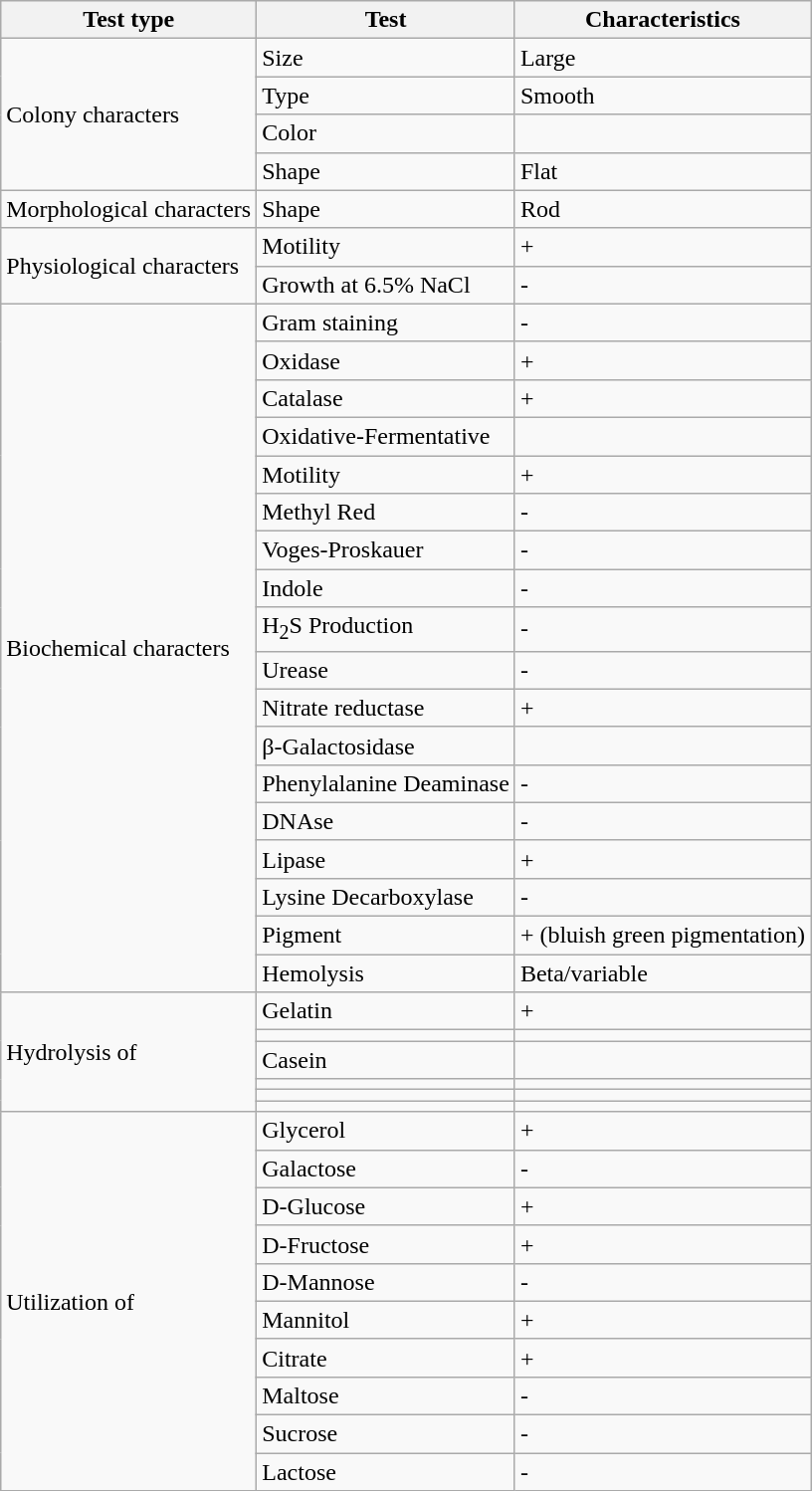<table class="wikitable">
<tr>
<th>Test type</th>
<th>Test</th>
<th>Characteristics</th>
</tr>
<tr>
<td rowspan="4">Colony characters</td>
<td>Size</td>
<td>Large</td>
</tr>
<tr>
<td>Type</td>
<td>Smooth</td>
</tr>
<tr>
<td>Color</td>
<td></td>
</tr>
<tr>
<td>Shape</td>
<td>Flat</td>
</tr>
<tr>
<td>Morphological characters</td>
<td>Shape</td>
<td>Rod</td>
</tr>
<tr>
<td rowspan="2">Physiological characters</td>
<td>Motility</td>
<td>+</td>
</tr>
<tr>
<td>Growth at 6.5% NaCl</td>
<td>-</td>
</tr>
<tr>
<td rowspan="18">Biochemical characters</td>
<td>Gram staining</td>
<td>-</td>
</tr>
<tr>
<td>Oxidase</td>
<td>+</td>
</tr>
<tr>
<td>Catalase</td>
<td>+</td>
</tr>
<tr>
<td>Oxidative-Fermentative</td>
<td></td>
</tr>
<tr>
<td>Motility</td>
<td>+</td>
</tr>
<tr>
<td>Methyl Red</td>
<td>-</td>
</tr>
<tr>
<td>Voges-Proskauer</td>
<td>-</td>
</tr>
<tr>
<td>Indole</td>
<td>-</td>
</tr>
<tr>
<td>H<sub>2</sub>S Production</td>
<td>-</td>
</tr>
<tr>
<td>Urease</td>
<td>-</td>
</tr>
<tr>
<td>Nitrate reductase</td>
<td>+</td>
</tr>
<tr>
<td>β-Galactosidase</td>
<td></td>
</tr>
<tr>
<td>Phenylalanine Deaminase</td>
<td>-</td>
</tr>
<tr>
<td>DNAse</td>
<td>-</td>
</tr>
<tr>
<td>Lipase</td>
<td>+</td>
</tr>
<tr>
<td>Lysine Decarboxylase</td>
<td>-</td>
</tr>
<tr>
<td>Pigment</td>
<td>+ (bluish green pigmentation)</td>
</tr>
<tr>
<td>Hemolysis</td>
<td>Beta/variable</td>
</tr>
<tr>
<td rowspan="6">Hydrolysis of</td>
<td>Gelatin</td>
<td>+</td>
</tr>
<tr>
<td></td>
<td></td>
</tr>
<tr>
<td>Casein</td>
<td></td>
</tr>
<tr>
<td></td>
<td></td>
</tr>
<tr>
<td></td>
<td></td>
</tr>
<tr>
<td></td>
<td></td>
</tr>
<tr>
<td rowspan="10">Utilization of</td>
<td>Glycerol</td>
<td>+</td>
</tr>
<tr>
<td>Galactose</td>
<td>-</td>
</tr>
<tr>
<td>D-Glucose</td>
<td>+</td>
</tr>
<tr>
<td>D-Fructose</td>
<td>+</td>
</tr>
<tr>
<td>D-Mannose</td>
<td>-</td>
</tr>
<tr>
<td>Mannitol</td>
<td>+</td>
</tr>
<tr>
<td>Citrate</td>
<td>+</td>
</tr>
<tr>
<td>Maltose</td>
<td>-</td>
</tr>
<tr>
<td>Sucrose</td>
<td>-</td>
</tr>
<tr>
<td>Lactose</td>
<td>-</td>
</tr>
</table>
